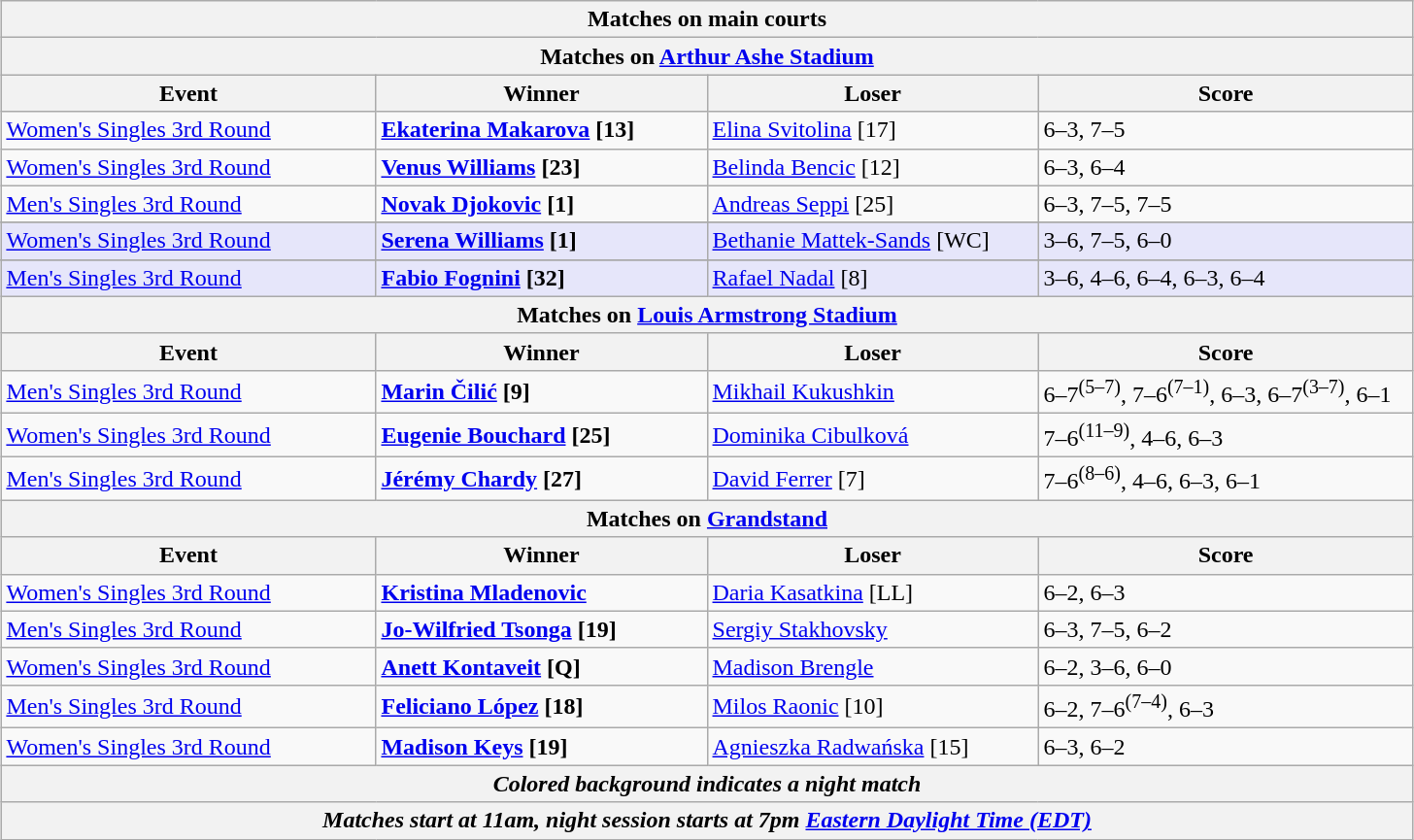<table class="wikitable" style="margin:auto;">
<tr>
<th colspan="4" style="white-space:nowrap;">Matches on main courts</th>
</tr>
<tr>
<th colspan="4"><strong>Matches on <a href='#'>Arthur Ashe Stadium</a></strong></th>
</tr>
<tr>
<th width=250>Event</th>
<th width=220>Winner</th>
<th width=220>Loser</th>
<th width=250>Score</th>
</tr>
<tr>
<td><a href='#'>Women's Singles 3rd Round</a></td>
<td><strong> <a href='#'>Ekaterina Makarova</a> [13]</strong></td>
<td> <a href='#'>Elina Svitolina</a> [17]</td>
<td>6–3, 7–5</td>
</tr>
<tr>
<td><a href='#'>Women's Singles 3rd Round</a></td>
<td><strong> <a href='#'>Venus Williams</a> [23]</strong></td>
<td> <a href='#'>Belinda Bencic</a> [12]</td>
<td>6–3, 6–4</td>
</tr>
<tr>
<td><a href='#'>Men's Singles 3rd Round</a></td>
<td><strong> <a href='#'>Novak Djokovic</a> [1]</strong></td>
<td> <a href='#'>Andreas Seppi</a> [25]</td>
<td>6–3, 7–5, 7–5</td>
</tr>
<tr>
</tr>
<tr bgcolor=lavender>
<td><a href='#'>Women's Singles 3rd Round</a></td>
<td><strong> <a href='#'>Serena Williams</a> [1]</strong></td>
<td> <a href='#'>Bethanie Mattek-Sands</a> [WC]</td>
<td>3–6, 7–5, 6–0</td>
</tr>
<tr>
</tr>
<tr bgcolor=lavender>
<td><a href='#'>Men's Singles 3rd Round</a></td>
<td><strong> <a href='#'>Fabio Fognini</a> [32]</strong></td>
<td> <a href='#'>Rafael Nadal</a> [8]</td>
<td>3–6, 4–6, 6–4, 6–3, 6–4</td>
</tr>
<tr>
<th colspan="4"><strong>Matches on <a href='#'>Louis Armstrong Stadium</a></strong></th>
</tr>
<tr>
<th width=250>Event</th>
<th width=220>Winner</th>
<th width=220>Loser</th>
<th width=250>Score</th>
</tr>
<tr>
<td><a href='#'>Men's Singles 3rd Round</a></td>
<td><strong> <a href='#'>Marin Čilić</a> [9]</strong></td>
<td> <a href='#'>Mikhail Kukushkin</a></td>
<td>6–7<sup>(5–7)</sup>, 7–6<sup>(7–1)</sup>, 6–3, 6–7<sup>(3–7)</sup>, 6–1</td>
</tr>
<tr>
<td><a href='#'>Women's Singles 3rd Round</a></td>
<td><strong> <a href='#'>Eugenie Bouchard</a> [25]</strong></td>
<td> <a href='#'>Dominika Cibulková</a></td>
<td>7–6<sup>(11–9)</sup>, 4–6, 6–3</td>
</tr>
<tr>
<td><a href='#'>Men's Singles 3rd Round</a></td>
<td><strong> <a href='#'>Jérémy Chardy</a> [27]</strong></td>
<td> <a href='#'>David Ferrer</a> [7]</td>
<td>7–6<sup>(8–6)</sup>, 4–6, 6–3, 6–1</td>
</tr>
<tr>
<th colspan="4"><strong>Matches on <a href='#'>Grandstand</a></strong></th>
</tr>
<tr>
<th width=250>Event</th>
<th width=220>Winner</th>
<th width=220>Loser</th>
<th width=250>Score</th>
</tr>
<tr>
<td><a href='#'>Women's Singles 3rd Round</a></td>
<td><strong> <a href='#'>Kristina Mladenovic</a></strong></td>
<td> <a href='#'>Daria Kasatkina</a> [LL]</td>
<td>6–2, 6–3</td>
</tr>
<tr>
<td><a href='#'>Men's Singles 3rd Round</a></td>
<td><strong> <a href='#'>Jo-Wilfried Tsonga</a> [19]</strong></td>
<td> <a href='#'>Sergiy Stakhovsky</a></td>
<td>6–3, 7–5, 6–2</td>
</tr>
<tr>
<td><a href='#'>Women's Singles 3rd Round</a></td>
<td><strong> <a href='#'>Anett Kontaveit</a> [Q]</strong></td>
<td> <a href='#'>Madison Brengle</a></td>
<td>6–2, 3–6, 6–0</td>
</tr>
<tr>
<td><a href='#'>Men's Singles 3rd Round</a></td>
<td><strong> <a href='#'>Feliciano López</a> [18]</strong></td>
<td> <a href='#'>Milos Raonic</a> [10]</td>
<td>6–2, 7–6<sup>(7–4)</sup>, 6–3</td>
</tr>
<tr>
<td><a href='#'>Women's Singles 3rd Round</a></td>
<td><strong> <a href='#'>Madison Keys</a> [19]</strong></td>
<td> <a href='#'>Agnieszka Radwańska</a> [15]</td>
<td>6–3, 6–2</td>
</tr>
<tr>
<th colspan=4><em>Colored background indicates a night match</em></th>
</tr>
<tr>
<th colspan=4><em>Matches start at 11am, night session starts at 7pm <a href='#'>Eastern Daylight Time (EDT)</a></em></th>
</tr>
</table>
